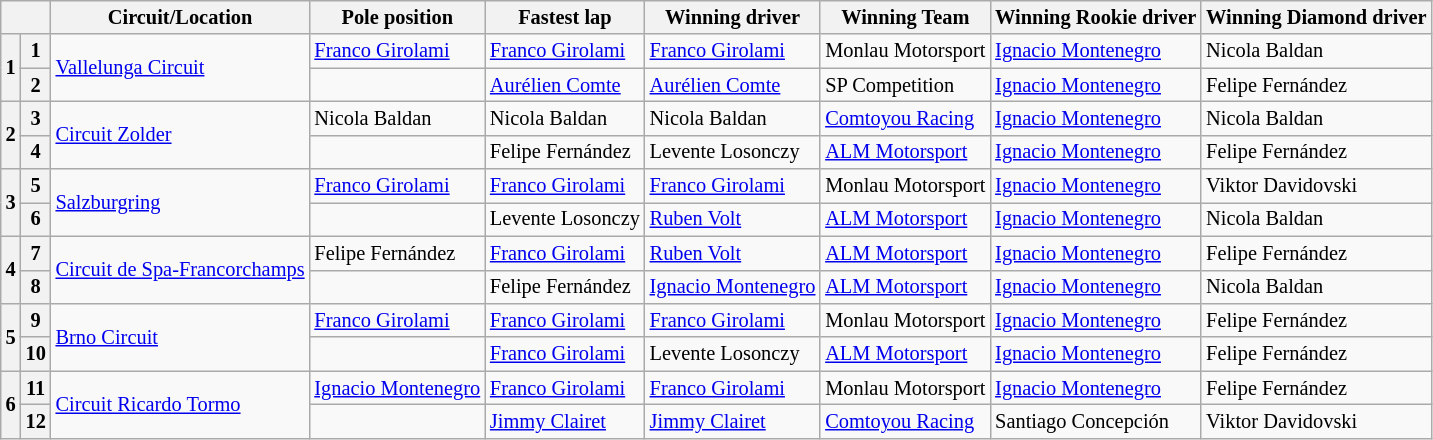<table class="wikitable" style="font-size: 85%;">
<tr>
<th colspan="2"></th>
<th>Circuit/Location</th>
<th>Pole position</th>
<th>Fastest lap</th>
<th>Winning driver</th>
<th>Winning Team</th>
<th>Winning Rookie driver</th>
<th>Winning Diamond driver</th>
</tr>
<tr>
<th rowspan="2">1</th>
<th>1</th>
<td rowspan="2" nowrap=""> <a href='#'>Vallelunga Circuit</a></td>
<td nowrap=""> <a href='#'>Franco Girolami</a></td>
<td nowrap=""> <a href='#'>Franco Girolami</a></td>
<td nowrap=""> <a href='#'>Franco Girolami</a></td>
<td nowrap=""> Monlau Motorsport</td>
<td nowrap=""> <a href='#'>Ignacio Montenegro</a></td>
<td nowrap=""> Nicola Baldan</td>
</tr>
<tr>
<th>2</th>
<td></td>
<td nowrap=""> <a href='#'>Aurélien Comte</a></td>
<td nowrap=""> <a href='#'>Aurélien Comte</a></td>
<td nowrap=""> SP Competition</td>
<td nowrap=""> <a href='#'>Ignacio Montenegro</a></td>
<td nowrap=""> Felipe Fernández</td>
</tr>
<tr>
<th rowspan="2">2</th>
<th>3</th>
<td rowspan="2" nowrap=""> <a href='#'>Circuit Zolder</a></td>
<td nowrap=""> Nicola Baldan</td>
<td nowrap=""> Nicola Baldan</td>
<td nowrap=""> Nicola Baldan</td>
<td nowrap=""> <a href='#'>Comtoyou Racing</a></td>
<td nowrap=""> <a href='#'>Ignacio Montenegro</a></td>
<td nowrap=""> Nicola Baldan</td>
</tr>
<tr>
<th>4</th>
<td></td>
<td nowrap=""> Felipe Fernández</td>
<td nowrap=""> Levente Losonczy</td>
<td nowrap=""> <a href='#'>ALM Motorsport</a></td>
<td nowrap=""> <a href='#'>Ignacio Montenegro</a></td>
<td nowrap=""> Felipe Fernández</td>
</tr>
<tr>
<th rowspan="2">3</th>
<th>5</th>
<td rowspan="2" nowrap=""> <a href='#'>Salzburgring</a></td>
<td nowrap=""> <a href='#'>Franco Girolami</a></td>
<td nowrap=""> <a href='#'>Franco Girolami</a></td>
<td nowrap=""> <a href='#'>Franco Girolami</a></td>
<td nowrap=""> Monlau Motorsport</td>
<td nowrap=""> <a href='#'>Ignacio Montenegro</a></td>
<td nowrap=""> Viktor Davidovski</td>
</tr>
<tr>
<th>6</th>
<td></td>
<td nowrap=""> Levente Losonczy</td>
<td nowrap=""> <a href='#'>Ruben Volt</a></td>
<td nowrap=""> <a href='#'>ALM Motorsport</a></td>
<td nowrap=""> <a href='#'>Ignacio Montenegro</a></td>
<td nowrap=""> Nicola Baldan</td>
</tr>
<tr>
<th rowspan="2">4</th>
<th>7</th>
<td rowspan="2" nowrap=""> <a href='#'>Circuit de Spa-Francorchamps</a></td>
<td nowrap=""> Felipe Fernández</td>
<td> <a href='#'>Franco Girolami</a></td>
<td> <a href='#'>Ruben Volt</a></td>
<td> <a href='#'>ALM Motorsport</a></td>
<td> <a href='#'>Ignacio Montenegro</a></td>
<td> Felipe Fernández</td>
</tr>
<tr>
<th>8</th>
<td></td>
<td nowrap=""> Felipe Fernández</td>
<td nowrap=""> <a href='#'>Ignacio Montenegro</a></td>
<td nowrap=""> <a href='#'>ALM Motorsport</a></td>
<td nowrap=""> <a href='#'>Ignacio Montenegro</a></td>
<td nowrap=""> Nicola Baldan</td>
</tr>
<tr>
<th rowspan="2">5</th>
<th>9</th>
<td rowspan="2" nowrap=""> <a href='#'>Brno Circuit</a></td>
<td nowrap=""> <a href='#'>Franco Girolami</a></td>
<td nowrap=""> <a href='#'>Franco Girolami</a></td>
<td nowrap=""> <a href='#'>Franco Girolami</a></td>
<td nowrap=""> Monlau Motorsport</td>
<td nowrap=""> <a href='#'>Ignacio Montenegro</a></td>
<td nowrap=""> Felipe Fernández</td>
</tr>
<tr>
<th>10</th>
<td></td>
<td nowrap=""> <a href='#'>Franco Girolami</a></td>
<td nowrap=""> Levente Losonczy</td>
<td nowrap=""> <a href='#'>ALM Motorsport</a></td>
<td nowrap=""> <a href='#'>Ignacio Montenegro</a></td>
<td nowrap=""> Felipe Fernández</td>
</tr>
<tr>
<th rowspan="2">6</th>
<th>11</th>
<td rowspan="2" nowrap=""> <a href='#'>Circuit Ricardo Tormo</a></td>
<td nowrap=""> <a href='#'>Ignacio Montenegro</a></td>
<td nowrap=""> <a href='#'>Franco Girolami</a></td>
<td nowrap=""> <a href='#'>Franco Girolami</a></td>
<td nowrap=""> Monlau Motorsport</td>
<td nowrap=""> <a href='#'>Ignacio Montenegro</a></td>
<td nowrap=""> Felipe Fernández</td>
</tr>
<tr>
<th>12</th>
<td></td>
<td nowrap=""> <a href='#'>Jimmy Clairet</a></td>
<td nowrap=""> <a href='#'>Jimmy Clairet</a></td>
<td nowrap=""> <a href='#'>Comtoyou Racing</a></td>
<td nowrap=""> Santiago Concepción</td>
<td nowrap=""> Viktor Davidovski</td>
</tr>
</table>
